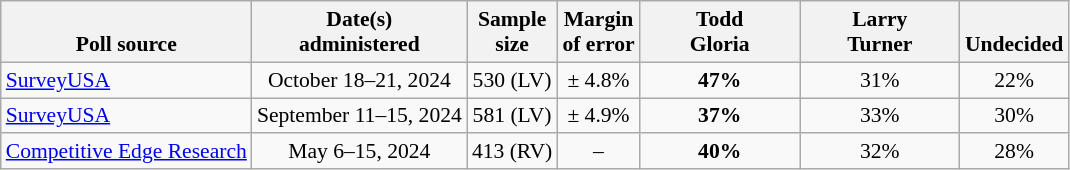<table class="wikitable" style="font-size:90%;text-align:center;">
<tr valign=bottom>
<th>Poll source</th>
<th>Date(s)<br>administered</th>
<th>Sample<br>size</th>
<th>Margin<br>of error</th>
<th style="width:100px;">Todd<br>Gloria</th>
<th style="width:100px;">Larry<br>Turner</th>
<th>Undecided</th>
</tr>
<tr>
<td style="text-align:left;"><a href='#'>SurveyUSA</a></td>
<td>October 18–21, 2024</td>
<td>530 (LV)</td>
<td>± 4.8%</td>
<td><strong>47%</strong></td>
<td>31%</td>
<td>22%</td>
</tr>
<tr>
<td style="text-align:left;"><a href='#'>SurveyUSA</a></td>
<td>September 11–15, 2024</td>
<td>581 (LV)</td>
<td>± 4.9%</td>
<td><strong>37%</strong></td>
<td>33%</td>
<td>30%</td>
</tr>
<tr>
<td style="text-align:left;"><a href='#'>Competitive Edge Research</a></td>
<td>May 6–15, 2024</td>
<td>413 (RV)</td>
<td>–</td>
<td><strong>40%</strong></td>
<td>32%</td>
<td>28%</td>
</tr>
</table>
